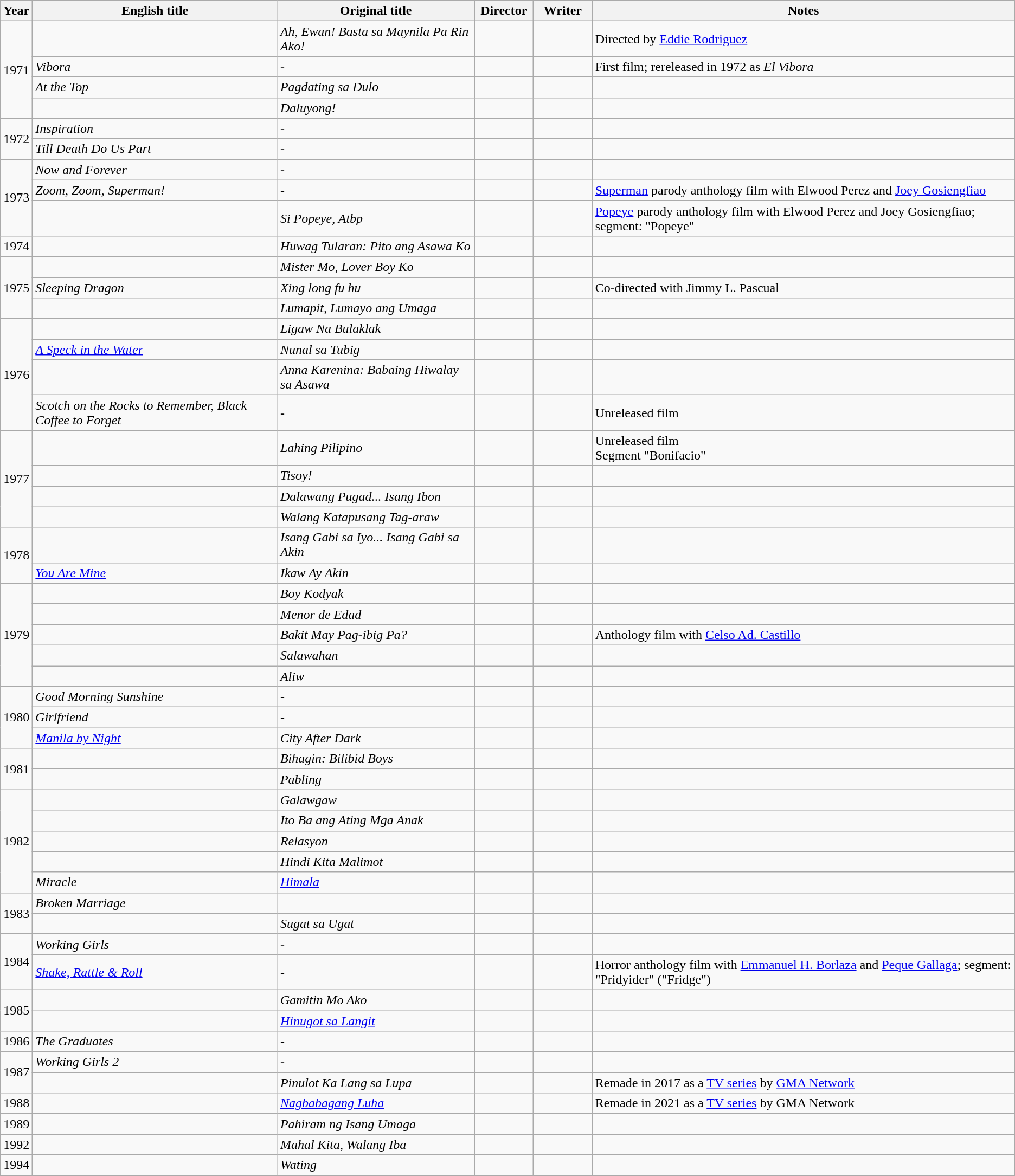<table class="wikitable sortable">
<tr>
<th>Year</th>
<th>English title</th>
<th>Original title</th>
<th width="65">Director</th>
<th width="65">Writer</th>
<th class="unsortable">Notes</th>
</tr>
<tr>
<td rowspan="4">1971</td>
<td></td>
<td><em>Ah, Ewan! Basta sa Maynila Pa Rin Ako!</em></td>
<td></td>
<td></td>
<td>Directed by <a href='#'>Eddie Rodriguez</a></td>
</tr>
<tr>
<td><em>Vibora</em></td>
<td>-</td>
<td></td>
<td></td>
<td>First film; rereleased in 1972 as <em>El Vibora</em></td>
</tr>
<tr>
<td><em>At the Top</em></td>
<td><em>Pagdating sa Dulo</em></td>
<td></td>
<td></td>
<td></td>
</tr>
<tr>
<td></td>
<td><em>Daluyong!</em></td>
<td></td>
<td></td>
<td></td>
</tr>
<tr>
<td rowspan="2">1972</td>
<td><em>Inspiration</em></td>
<td>-</td>
<td></td>
<td></td>
<td></td>
</tr>
<tr>
<td><em>Till Death Do Us Part</em></td>
<td>-</td>
<td></td>
<td></td>
<td></td>
</tr>
<tr>
<td rowspan="3">1973</td>
<td><em>Now and Forever</em></td>
<td>-</td>
<td></td>
<td></td>
<td></td>
</tr>
<tr>
<td><em>Zoom, Zoom, Superman!</em></td>
<td>-</td>
<td></td>
<td></td>
<td><a href='#'>Superman</a> parody anthology film with Elwood Perez and <a href='#'>Joey Gosiengfiao</a></td>
</tr>
<tr>
<td></td>
<td><em>Si Popeye, Atbp</em></td>
<td></td>
<td></td>
<td><a href='#'>Popeye</a> parody anthology film with Elwood Perez and Joey Gosiengfiao; segment: "Popeye"</td>
</tr>
<tr>
<td>1974</td>
<td></td>
<td><em>Huwag Tularan: Pito ang Asawa Ko</em></td>
<td></td>
<td></td>
<td></td>
</tr>
<tr>
<td rowspan="3">1975</td>
<td></td>
<td><em>Mister Mo, Lover Boy Ko</em></td>
<td></td>
<td></td>
<td></td>
</tr>
<tr>
<td><em>Sleeping Dragon</em></td>
<td><em>Xing long fu hu</em></td>
<td></td>
<td></td>
<td>Co-directed with Jimmy L. Pascual</td>
</tr>
<tr>
<td></td>
<td><em>Lumapit, Lumayo ang Umaga</em></td>
<td></td>
<td></td>
<td></td>
</tr>
<tr>
<td rowspan="4">1976</td>
<td></td>
<td><em>Ligaw Na Bulaklak</em></td>
<td></td>
<td></td>
<td></td>
</tr>
<tr>
<td><em><a href='#'>A Speck in the Water</a></em></td>
<td><em>Nunal sa Tubig</em></td>
<td></td>
<td></td>
<td></td>
</tr>
<tr>
<td></td>
<td><em>Anna Karenina: Babaing Hiwalay sa Asawa</em></td>
<td></td>
<td></td>
<td></td>
</tr>
<tr>
<td><em>Scotch on the Rocks to Remember, Black Coffee to Forget</em></td>
<td>-</td>
<td></td>
<td></td>
<td>Unreleased film</td>
</tr>
<tr>
<td rowspan="4">1977</td>
<td></td>
<td><em>Lahing Pilipino</em></td>
<td></td>
<td></td>
<td>Unreleased film<br>Segment "Bonifacio"</td>
</tr>
<tr>
<td></td>
<td><em>Tisoy!</em></td>
<td></td>
<td></td>
<td></td>
</tr>
<tr>
<td></td>
<td><em>Dalawang Pugad... Isang Ibon</em></td>
<td></td>
<td></td>
<td></td>
</tr>
<tr>
<td></td>
<td><em>Walang Katapusang Tag-araw</em></td>
<td></td>
<td></td>
<td></td>
</tr>
<tr>
<td rowspan="2">1978</td>
<td></td>
<td><em>Isang Gabi sa Iyo... Isang Gabi sa Akin</em></td>
<td></td>
<td></td>
<td></td>
</tr>
<tr>
<td><em><a href='#'>You Are Mine</a></em></td>
<td><em>Ikaw Ay Akin</em></td>
<td></td>
<td></td>
<td></td>
</tr>
<tr>
<td rowspan="5">1979</td>
<td></td>
<td><em>Boy Kodyak</em></td>
<td></td>
<td></td>
<td></td>
</tr>
<tr>
<td></td>
<td><em>Menor de Edad</em></td>
<td></td>
<td></td>
<td></td>
</tr>
<tr>
<td></td>
<td><em>Bakit May Pag-ibig Pa?</em></td>
<td></td>
<td></td>
<td>Anthology film with <a href='#'>Celso Ad. Castillo</a></td>
</tr>
<tr>
<td></td>
<td><em>Salawahan</em></td>
<td></td>
<td></td>
<td></td>
</tr>
<tr>
<td></td>
<td><em>Aliw</em></td>
<td></td>
<td></td>
<td></td>
</tr>
<tr>
<td rowspan="3">1980</td>
<td><em>Good Morning Sunshine</em></td>
<td>-</td>
<td></td>
<td></td>
<td></td>
</tr>
<tr>
<td><em>Girlfriend</em></td>
<td>-</td>
<td></td>
<td></td>
<td></td>
</tr>
<tr>
<td><em><a href='#'>Manila by Night</a></em></td>
<td><em>City After Dark</em></td>
<td></td>
<td></td>
<td></td>
</tr>
<tr>
<td rowspan="2">1981</td>
<td></td>
<td><em>Bihagin: Bilibid Boys</em></td>
<td></td>
<td></td>
<td></td>
</tr>
<tr>
<td></td>
<td><em>Pabling</em></td>
<td></td>
<td></td>
<td></td>
</tr>
<tr>
<td rowspan="5">1982</td>
<td></td>
<td><em>Galawgaw</em></td>
<td></td>
<td></td>
<td></td>
</tr>
<tr>
<td></td>
<td><em>Ito Ba ang Ating Mga Anak</em></td>
<td></td>
<td></td>
<td></td>
</tr>
<tr>
<td></td>
<td><em>Relasyon</em></td>
<td></td>
<td></td>
<td></td>
</tr>
<tr>
<td></td>
<td><em>Hindi Kita Malimot</em></td>
<td></td>
<td></td>
<td></td>
</tr>
<tr>
<td><em>Miracle</em></td>
<td><em><a href='#'>Himala</a></em></td>
<td></td>
<td></td>
<td></td>
</tr>
<tr>
<td rowspan="2">1983</td>
<td><em>Broken Marriage</em></td>
<td></td>
<td></td>
<td></td>
<td></td>
</tr>
<tr>
<td></td>
<td><em>Sugat sa Ugat</em></td>
<td></td>
<td></td>
<td></td>
</tr>
<tr>
<td rowspan="2">1984</td>
<td><em>Working Girls</em></td>
<td>-</td>
<td></td>
<td></td>
<td></td>
</tr>
<tr>
<td><em><a href='#'>Shake, Rattle & Roll</a></em></td>
<td>-</td>
<td></td>
<td></td>
<td>Horror anthology film with <a href='#'>Emmanuel H. Borlaza</a> and <a href='#'>Peque Gallaga</a>; segment: "Pridyider" ("Fridge")</td>
</tr>
<tr>
<td rowspan="2">1985</td>
<td></td>
<td><em>Gamitin Mo Ako</em></td>
<td></td>
<td></td>
<td></td>
</tr>
<tr>
<td></td>
<td><em><a href='#'>Hinugot sa Langit</a></em></td>
<td></td>
<td></td>
<td></td>
</tr>
<tr>
<td>1986</td>
<td><em>The Graduates</em></td>
<td>-</td>
<td></td>
<td></td>
<td></td>
</tr>
<tr>
<td rowspan="2">1987</td>
<td><em>Working Girls 2</em></td>
<td>-</td>
<td></td>
<td></td>
<td></td>
</tr>
<tr>
<td></td>
<td><em>Pinulot Ka Lang sa Lupa</em></td>
<td></td>
<td></td>
<td>Remade in 2017 as a <a href='#'>TV series</a> by <a href='#'>GMA Network</a></td>
</tr>
<tr>
<td>1988</td>
<td></td>
<td><em><a href='#'>Nagbabagang Luha</a></em></td>
<td></td>
<td></td>
<td>Remade in 2021 as a <a href='#'>TV series</a> by GMA Network</td>
</tr>
<tr>
<td>1989</td>
<td></td>
<td><em>Pahiram ng Isang Umaga</em></td>
<td></td>
<td></td>
<td></td>
</tr>
<tr>
<td>1992</td>
<td></td>
<td><em>Mahal Kita, Walang Iba</em></td>
<td></td>
<td></td>
<td></td>
</tr>
<tr>
<td>1994</td>
<td></td>
<td><em>Wating</em></td>
<td></td>
<td></td>
<td></td>
</tr>
<tr>
</tr>
</table>
